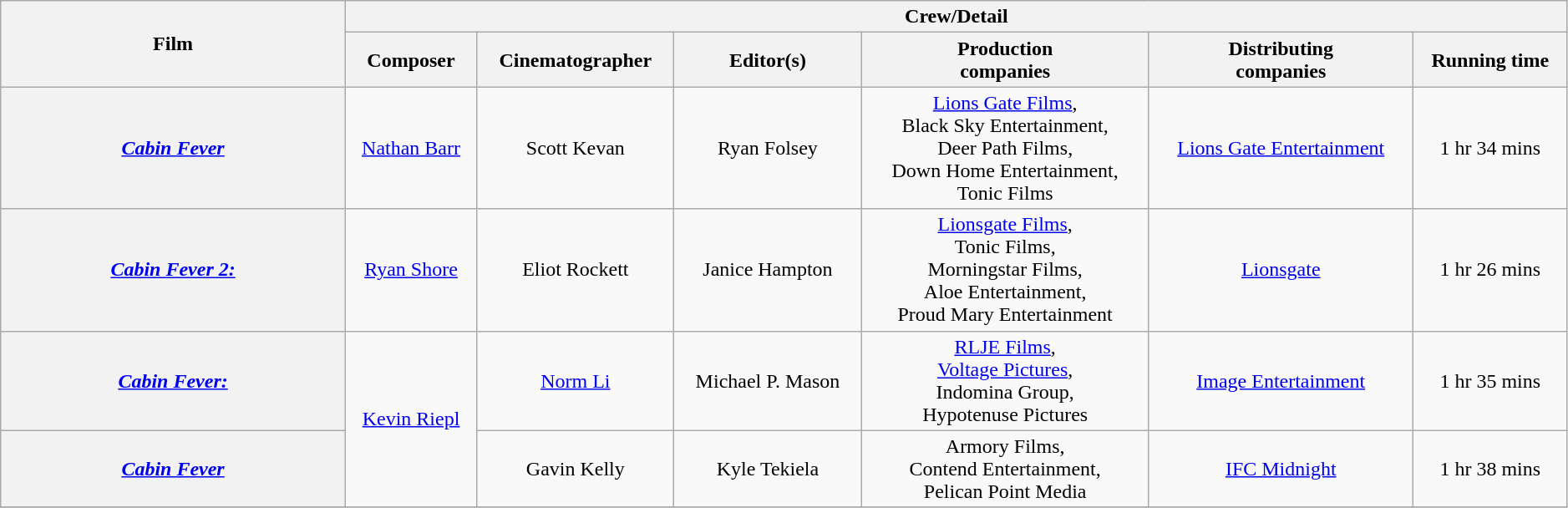<table class="wikitable" style="text-align:center; width:99%;">
<tr>
<th rowspan="2" style="width:22%;">Film</th>
<th colspan="7">Crew/Detail</th>
</tr>
<tr>
<th style="text-align:center;">Composer</th>
<th style="text-align:center;">Cinematographer</th>
<th style="text-align:center;">Editor(s)</th>
<th style="text-align:center;">Production <br>companies</th>
<th style="text-align:center;">Distributing <br>companies</th>
<th style="text-align:center;">Running time</th>
</tr>
<tr>
<th><em><a href='#'>Cabin Fever</a></em> </th>
<td><a href='#'>Nathan Barr</a></td>
<td>Scott Kevan</td>
<td>Ryan Folsey</td>
<td><a href='#'>Lions Gate Films</a>, <br>Black Sky Entertainment, <br>Deer Path Films, <br>Down Home Entertainment, <br>Tonic Films</td>
<td><a href='#'>Lions Gate Entertainment</a></td>
<td>1 hr 34 mins</td>
</tr>
<tr>
<th><em><a href='#'>Cabin Fever 2: <br></a></em></th>
<td><a href='#'>Ryan Shore</a></td>
<td>Eliot Rockett</td>
<td>Janice Hampton</td>
<td><a href='#'>Lionsgate Films</a>, <br>Tonic Films, <br>Morningstar Films, <br>Aloe Entertainment, <br>Proud Mary Entertainment</td>
<td><a href='#'>Lionsgate</a></td>
<td>1 hr 26 mins</td>
</tr>
<tr>
<th><em><a href='#'>Cabin Fever: <br></a></em></th>
<td rowspan="2"><a href='#'>Kevin Riepl</a></td>
<td><a href='#'>Norm Li</a></td>
<td>Michael P. Mason</td>
<td><a href='#'>RLJE Films</a>, <br><a href='#'>Voltage Pictures</a>, <br>Indomina Group, <br>Hypotenuse Pictures</td>
<td><a href='#'>Image Entertainment</a></td>
<td>1 hr 35 mins</td>
</tr>
<tr>
<th><em><a href='#'>Cabin Fever</a></em> </th>
<td>Gavin Kelly</td>
<td>Kyle Tekiela</td>
<td>Armory Films, <br>Contend Entertainment, <br>Pelican Point Media</td>
<td><a href='#'>IFC Midnight</a></td>
<td>1 hr 38 mins</td>
</tr>
<tr>
</tr>
</table>
